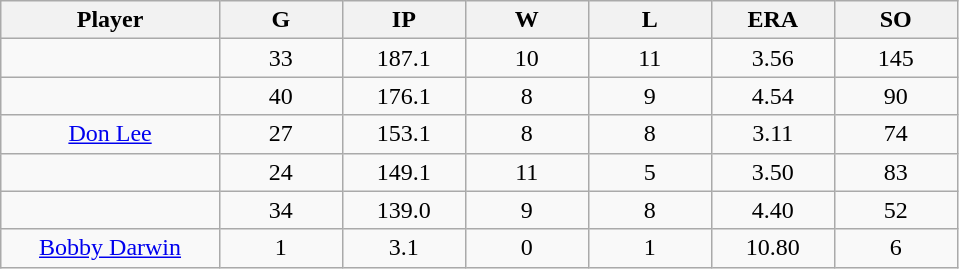<table class="wikitable sortable">
<tr>
<th bgcolor="#DDDDFF" width="16%">Player</th>
<th bgcolor="#DDDDFF" width="9%">G</th>
<th bgcolor="#DDDDFF" width="9%">IP</th>
<th bgcolor="#DDDDFF" width="9%">W</th>
<th bgcolor="#DDDDFF" width="9%">L</th>
<th bgcolor="#DDDDFF" width="9%">ERA</th>
<th bgcolor="#DDDDFF" width="9%">SO</th>
</tr>
<tr align="center">
<td></td>
<td>33</td>
<td>187.1</td>
<td>10</td>
<td>11</td>
<td>3.56</td>
<td>145</td>
</tr>
<tr align="center">
<td></td>
<td>40</td>
<td>176.1</td>
<td>8</td>
<td>9</td>
<td>4.54</td>
<td>90</td>
</tr>
<tr align="center">
<td><a href='#'>Don Lee</a></td>
<td>27</td>
<td>153.1</td>
<td>8</td>
<td>8</td>
<td>3.11</td>
<td>74</td>
</tr>
<tr align="center">
<td></td>
<td>24</td>
<td>149.1</td>
<td>11</td>
<td>5</td>
<td>3.50</td>
<td>83</td>
</tr>
<tr align="center">
<td></td>
<td>34</td>
<td>139.0</td>
<td>9</td>
<td>8</td>
<td>4.40</td>
<td>52</td>
</tr>
<tr align="center">
<td><a href='#'>Bobby Darwin</a></td>
<td>1</td>
<td>3.1</td>
<td>0</td>
<td>1</td>
<td>10.80</td>
<td>6</td>
</tr>
</table>
